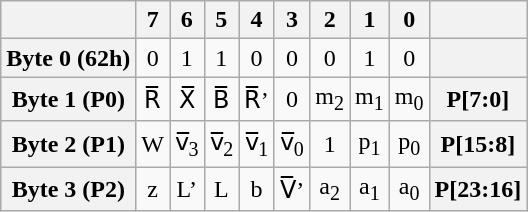<table class="wikitable" style="text-align:center;">
<tr>
<th></th>
<th>7</th>
<th>6</th>
<th>5</th>
<th>4</th>
<th>3</th>
<th>2</th>
<th>1</th>
<th>0</th>
<th></th>
</tr>
<tr>
<th>Byte 0 (62h)</th>
<td>0</td>
<td>1</td>
<td>1</td>
<td>0</td>
<td>0</td>
<td>0</td>
<td>1</td>
<td>0</td>
<th></th>
</tr>
<tr>
<th>Byte 1 (P0)</th>
<td>R̅</td>
<td>X̅</td>
<td>B̅</td>
<td>R̅’</td>
<td>0</td>
<td>m<sub>2</sub></td>
<td>m<sub>1</sub></td>
<td>m<sub>0</sub></td>
<th>P[7:0]</th>
</tr>
<tr>
<th>Byte 2 (P1)</th>
<td>W</td>
<td>v̅<sub>3</sub></td>
<td>v̅<sub>2</sub></td>
<td>v̅<sub>1</sub></td>
<td>v̅<sub>0</sub></td>
<td>1</td>
<td>p<sub>1</sub></td>
<td>p<sub>0</sub></td>
<th>P[15:8]</th>
</tr>
<tr>
<th>Byte 3 (P2)</th>
<td>z</td>
<td>L’</td>
<td>L</td>
<td>b</td>
<td>V̅’</td>
<td>a<sub>2</sub></td>
<td>a<sub>1</sub></td>
<td>a<sub>0</sub></td>
<th>P[23:16]</th>
</tr>
</table>
